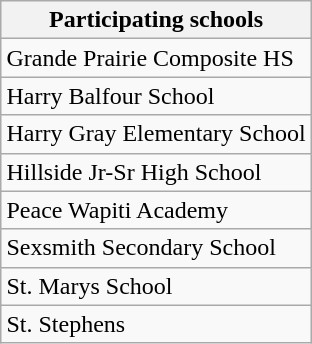<table class="wikitable" align=right>
<tr>
<th>Participating schools</th>
</tr>
<tr>
<td>Grande Prairie Composite HS</td>
</tr>
<tr>
<td>Harry Balfour School</td>
</tr>
<tr>
<td>Harry Gray Elementary School</td>
</tr>
<tr>
<td>Hillside Jr-Sr High School</td>
</tr>
<tr>
<td>Peace Wapiti Academy</td>
</tr>
<tr>
<td>Sexsmith Secondary School</td>
</tr>
<tr>
<td>St. Marys School</td>
</tr>
<tr>
<td>St. Stephens</td>
</tr>
</table>
